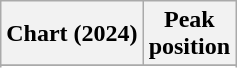<table class="wikitable sortable plainrowheaders" style="text-align:center;">
<tr>
<th scope="col">Chart (2024)</th>
<th scope="col">Peak<br>position</th>
</tr>
<tr>
</tr>
<tr>
</tr>
</table>
